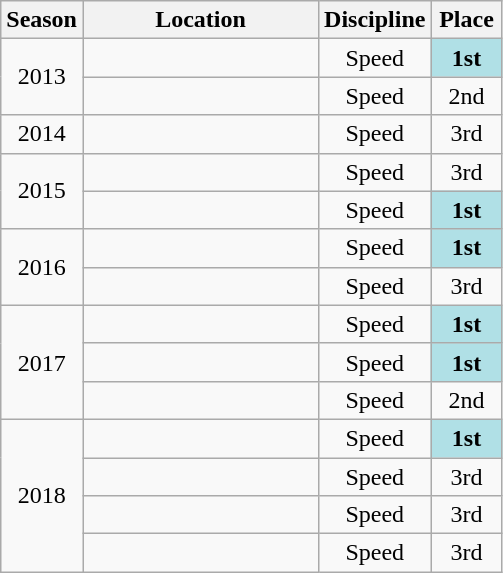<table class="wikitable" style="text-align:center">
<tr>
<th width=40>Season</th>
<th width=150>Location</th>
<th width=60>Discipline</th>
<th width=40>Place</th>
</tr>
<tr>
<td rowspan=2>2013</td>
<td align=left></td>
<td>Speed</td>
<td bgcolor="#BOEOE6"><strong>1st</strong></td>
</tr>
<tr>
<td align=left></td>
<td>Speed</td>
<td>2nd</td>
</tr>
<tr>
<td>2014</td>
<td align=left></td>
<td>Speed</td>
<td>3rd</td>
</tr>
<tr>
<td rowspan=2>2015</td>
<td align=left></td>
<td>Speed</td>
<td>3rd</td>
</tr>
<tr>
<td align=left></td>
<td>Speed</td>
<td bgcolor="#BOEOE6"><strong>1st</strong></td>
</tr>
<tr>
<td rowspan=2>2016</td>
<td align=left></td>
<td>Speed</td>
<td bgcolor="#BOEOE6"><strong>1st</strong></td>
</tr>
<tr>
<td align=left></td>
<td>Speed</td>
<td>3rd</td>
</tr>
<tr>
<td rowspan=3>2017</td>
<td align=left></td>
<td>Speed</td>
<td bgcolor="#BOEOE6"><strong>1st</strong></td>
</tr>
<tr>
<td align=left></td>
<td>Speed</td>
<td bgcolor="#BOEOE6"><strong>1st</strong></td>
</tr>
<tr>
<td align=left></td>
<td>Speed</td>
<td>2nd</td>
</tr>
<tr>
<td rowspan=4>2018</td>
<td align=left></td>
<td>Speed</td>
<td bgcolor="#BOEOE6"><strong>1st</strong></td>
</tr>
<tr>
<td align=left></td>
<td>Speed</td>
<td>3rd</td>
</tr>
<tr>
<td align=left></td>
<td>Speed</td>
<td>3rd</td>
</tr>
<tr>
<td align=left></td>
<td>Speed</td>
<td>3rd</td>
</tr>
</table>
